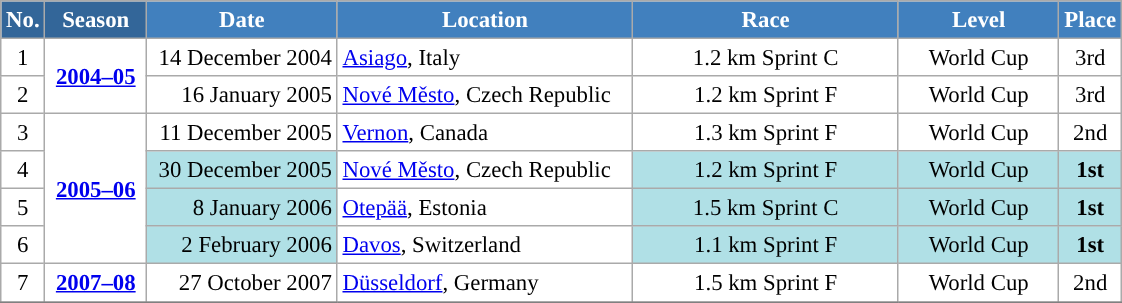<table class="wikitable sortable" style="font-size:95%; text-align:center; border:grey solid 1px; border-collapse:collapse; background:#ffffff;">
<tr style="background:#efefef;">
<th style="background-color:#369; color:white;">No.</th>
<th style="background-color:#369; color:white;">Season</th>
<th style="background-color:#4180be; color:white; width:120px;">Date</th>
<th style="background-color:#4180be; color:white; width:190px;">Location</th>
<th style="background-color:#4180be; color:white; width:170px;">Race</th>
<th style="background-color:#4180be; color:white; width:100px;">Level</th>
<th style="background-color:#4180be; color:white;">Place</th>
</tr>
<tr>
<td align=center>1</td>
<td rowspan=2 align=center><strong> <a href='#'>2004–05</a> </strong></td>
<td align=right>14 December 2004</td>
<td align=left> <a href='#'>Asiago</a>, Italy</td>
<td>1.2 km Sprint C</td>
<td>World Cup</td>
<td>3rd</td>
</tr>
<tr>
<td align=center>2</td>
<td align=right>16 January 2005</td>
<td align=left> <a href='#'>Nové Město</a>, Czech Republic</td>
<td>1.2 km Sprint F</td>
<td>World Cup</td>
<td>3rd</td>
</tr>
<tr>
<td align=center>3</td>
<td rowspan=4 align=center><strong> <a href='#'>2005–06</a> </strong></td>
<td align=right>11 December 2005</td>
<td align=left> <a href='#'>Vernon</a>, Canada</td>
<td>1.3 km Sprint F</td>
<td>World Cup</td>
<td>2nd</td>
</tr>
<tr>
<td align=center>4</td>
<td bgcolor="#BOEOE6" align=right>30 December 2005</td>
<td align=left> <a href='#'>Nové Město</a>, Czech Republic</td>
<td bgcolor="#BOEOE6" align=center>1.2 km Sprint F</td>
<td bgcolor="#BOEOE6">World Cup</td>
<td bgcolor="#BOEOE6"><strong>1st</strong></td>
</tr>
<tr>
<td align=center>5</td>
<td bgcolor="#BOEOE6" align=right>8 January 2006</td>
<td align=left> <a href='#'>Otepää</a>, Estonia</td>
<td bgcolor="#BOEOE6" align=center>1.5 km Sprint C</td>
<td bgcolor="#BOEOE6">World Cup</td>
<td bgcolor="#BOEOE6"><strong>1st</strong></td>
</tr>
<tr>
<td align=center>6</td>
<td bgcolor="#BOEOE6" align=right>2 February 2006</td>
<td align=left> <a href='#'>Davos</a>, Switzerland</td>
<td bgcolor="#BOEOE6" align=center>1.1 km Sprint F</td>
<td bgcolor="#BOEOE6">World Cup</td>
<td bgcolor="#BOEOE6"><strong>1st</strong></td>
</tr>
<tr>
<td align=center>7</td>
<td rowspan=1 align=center><strong> <a href='#'>2007–08</a> </strong></td>
<td align=right>27 October 2007</td>
<td align=left> <a href='#'>Düsseldorf</a>, Germany</td>
<td>1.5 km Sprint F</td>
<td>World Cup</td>
<td>2nd</td>
</tr>
<tr>
</tr>
</table>
